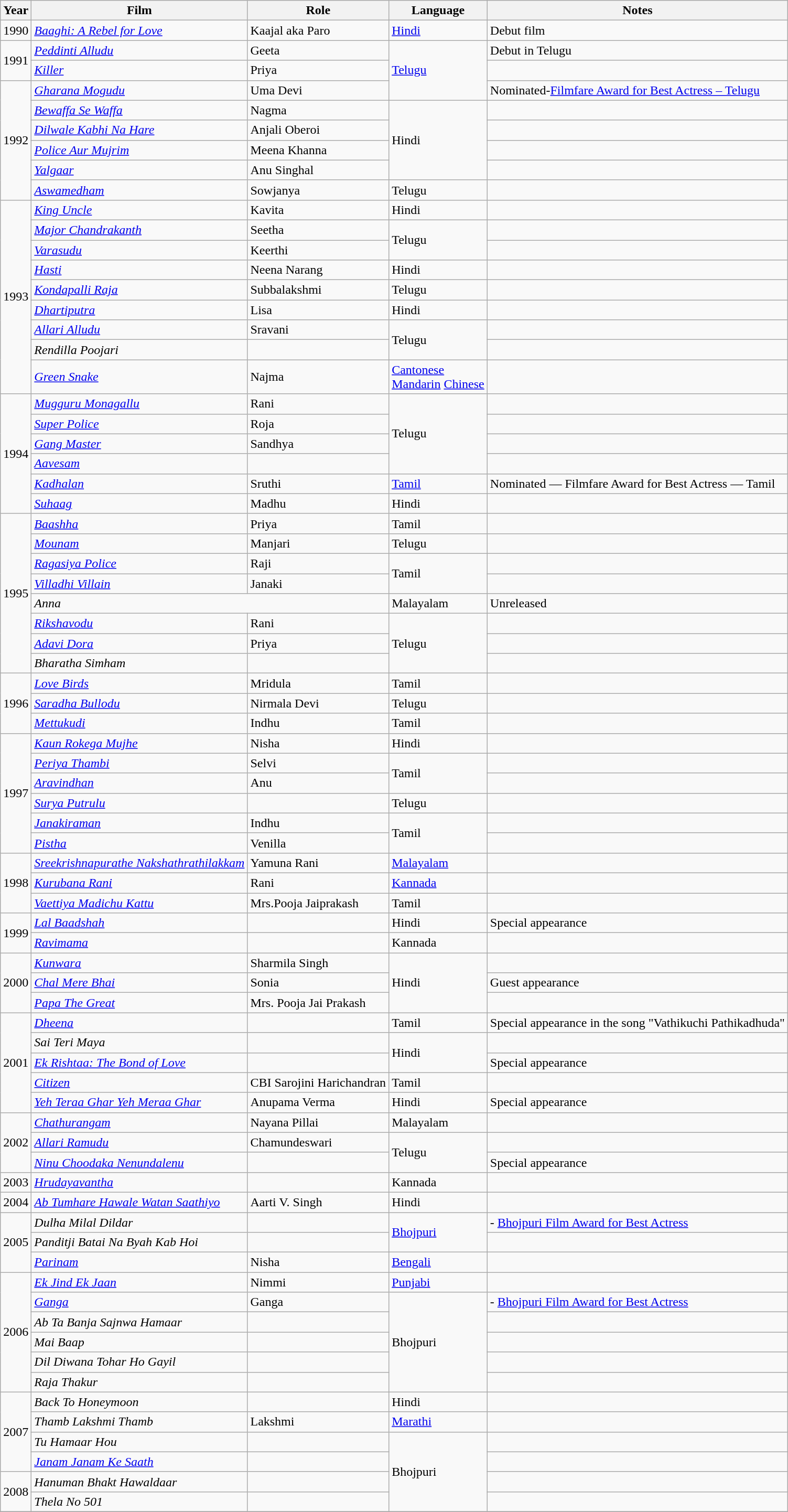<table class="wikitable sortable">
<tr>
<th>Year</th>
<th>Film</th>
<th>Role</th>
<th>Language</th>
<th>Notes</th>
</tr>
<tr>
<td>1990</td>
<td><em><a href='#'>Baaghi: A Rebel for Love</a></em></td>
<td>Kaajal aka Paro</td>
<td><a href='#'>Hindi</a></td>
<td>Debut film</td>
</tr>
<tr>
<td rowspan="2">1991</td>
<td><em><a href='#'>Peddinti Alludu</a></em></td>
<td>Geeta</td>
<td rowspan="3"><a href='#'>Telugu</a></td>
<td>Debut in Telugu</td>
</tr>
<tr>
<td><em><a href='#'>Killer</a></em></td>
<td>Priya</td>
<td></td>
</tr>
<tr>
<td rowspan="6">1992</td>
<td><em><a href='#'>Gharana Mogudu</a></em></td>
<td>Uma Devi</td>
<td>Nominated-<a href='#'>Filmfare Award for Best Actress – Telugu</a></td>
</tr>
<tr>
<td><em><a href='#'>Bewaffa Se Waffa</a></em></td>
<td>Nagma</td>
<td rowspan="4">Hindi</td>
<td></td>
</tr>
<tr>
<td><em><a href='#'>Dilwale Kabhi Na Hare</a></em></td>
<td>Anjali Oberoi</td>
<td></td>
</tr>
<tr>
<td><em><a href='#'>Police Aur Mujrim</a></em></td>
<td>Meena Khanna</td>
<td></td>
</tr>
<tr>
<td><em><a href='#'>Yalgaar</a></em></td>
<td>Anu Singhal</td>
<td></td>
</tr>
<tr>
<td><em><a href='#'>Aswamedham</a></em></td>
<td>Sowjanya</td>
<td>Telugu</td>
<td></td>
</tr>
<tr>
<td rowspan="9">1993</td>
<td><em><a href='#'>King Uncle</a></em></td>
<td>Kavita</td>
<td>Hindi</td>
<td></td>
</tr>
<tr>
<td><em><a href='#'>Major Chandrakanth</a></em></td>
<td>Seetha</td>
<td rowspan="2">Telugu</td>
<td></td>
</tr>
<tr>
<td><em><a href='#'>Varasudu</a></em></td>
<td>Keerthi</td>
<td></td>
</tr>
<tr>
<td><em><a href='#'>Hasti</a></em></td>
<td>Neena Narang</td>
<td>Hindi</td>
<td></td>
</tr>
<tr>
<td><em><a href='#'>Kondapalli Raja</a></em></td>
<td>Subbalakshmi</td>
<td>Telugu</td>
<td></td>
</tr>
<tr>
<td><em><a href='#'>Dhartiputra</a></em></td>
<td>Lisa</td>
<td>Hindi</td>
<td></td>
</tr>
<tr>
<td><em><a href='#'>Allari Alludu</a></em></td>
<td>Sravani</td>
<td rowspan="2">Telugu</td>
<td></td>
</tr>
<tr>
<td><em>Rendilla Poojari</em></td>
<td></td>
<td></td>
</tr>
<tr>
<td><em><a href='#'>Green Snake</a></em></td>
<td>Najma</td>
<td><a href='#'>Cantonese</a><br><a href='#'>Mandarin</a> <a href='#'>Chinese</a></td>
<td></td>
</tr>
<tr>
<td rowspan="6">1994</td>
<td><em><a href='#'>Mugguru Monagallu</a></em></td>
<td>Rani</td>
<td rowspan="4">Telugu</td>
<td></td>
</tr>
<tr>
<td><em><a href='#'>Super Police</a></em></td>
<td>Roja</td>
<td></td>
</tr>
<tr>
<td><em><a href='#'>Gang Master</a></em></td>
<td>Sandhya</td>
<td></td>
</tr>
<tr>
<td><em><a href='#'>Aavesam</a></em></td>
<td></td>
<td></td>
</tr>
<tr>
<td><em><a href='#'>Kadhalan</a></em></td>
<td>Sruthi</td>
<td><a href='#'>Tamil</a></td>
<td>Nominated — Filmfare Award for Best Actress — Tamil</td>
</tr>
<tr>
<td><em><a href='#'>Suhaag</a></em></td>
<td>Madhu</td>
<td>Hindi</td>
<td></td>
</tr>
<tr>
<td rowspan="8">1995</td>
<td><em><a href='#'>Baashha</a></em></td>
<td>Priya</td>
<td>Tamil</td>
<td></td>
</tr>
<tr>
<td><em><a href='#'>Mounam</a></em></td>
<td>Manjari</td>
<td>Telugu</td>
<td></td>
</tr>
<tr>
<td><em><a href='#'>Ragasiya Police</a></em></td>
<td>Raji</td>
<td rowspan="2">Tamil</td>
<td></td>
</tr>
<tr>
<td><em><a href='#'>Villadhi Villain</a></em></td>
<td>Janaki</td>
<td></td>
</tr>
<tr>
<td colspan="2"><em>Anna </em></td>
<td>Malayalam</td>
<td>Unreleased</td>
</tr>
<tr>
<td><em><a href='#'>Rikshavodu</a></em></td>
<td>Rani</td>
<td rowspan="3">Telugu</td>
<td></td>
</tr>
<tr>
<td><em><a href='#'>Adavi Dora</a></em></td>
<td>Priya</td>
<td></td>
</tr>
<tr>
<td><em>Bharatha Simham</em></td>
<td></td>
<td></td>
</tr>
<tr>
<td rowspan="3">1996</td>
<td><em><a href='#'>Love Birds</a></em></td>
<td>Mridula</td>
<td>Tamil</td>
<td></td>
</tr>
<tr>
<td><em><a href='#'>Saradha Bullodu</a></em></td>
<td>Nirmala Devi</td>
<td>Telugu</td>
<td></td>
</tr>
<tr>
<td><em><a href='#'>Mettukudi</a></em></td>
<td>Indhu</td>
<td>Tamil</td>
<td></td>
</tr>
<tr>
<td rowspan="6">1997</td>
<td><em><a href='#'>Kaun Rokega Mujhe</a></em></td>
<td>Nisha</td>
<td>Hindi</td>
<td></td>
</tr>
<tr>
<td><em><a href='#'>Periya Thambi</a></em></td>
<td>Selvi</td>
<td rowspan="2">Tamil</td>
<td></td>
</tr>
<tr>
<td><em><a href='#'>Aravindhan</a></em></td>
<td>Anu</td>
<td></td>
</tr>
<tr>
<td><em><a href='#'>Surya Putrulu</a></em></td>
<td></td>
<td>Telugu</td>
<td></td>
</tr>
<tr>
<td><em><a href='#'>Janakiraman</a></em></td>
<td>Indhu</td>
<td rowspan="2">Tamil</td>
<td></td>
</tr>
<tr>
<td><em><a href='#'>Pistha</a></em></td>
<td>Venilla</td>
<td></td>
</tr>
<tr>
<td rowspan="3">1998</td>
<td><em><a href='#'>Sreekrishnapurathe Nakshathrathilakkam</a></em></td>
<td>Yamuna Rani</td>
<td><a href='#'>Malayalam</a></td>
<td></td>
</tr>
<tr>
<td><em><a href='#'>Kurubana Rani</a></em></td>
<td>Rani</td>
<td><a href='#'>Kannada</a></td>
<td></td>
</tr>
<tr>
<td><em><a href='#'>Vaettiya Madichu Kattu</a></em></td>
<td>Mrs.Pooja Jaiprakash</td>
<td>Tamil</td>
<td></td>
</tr>
<tr>
<td rowspan="2">1999</td>
<td><em><a href='#'>Lal Baadshah</a></em></td>
<td></td>
<td>Hindi</td>
<td>Special appearance</td>
</tr>
<tr>
<td><em><a href='#'>Ravimama</a></em></td>
<td></td>
<td>Kannada</td>
<td></td>
</tr>
<tr>
<td rowspan="3">2000</td>
<td><em><a href='#'>Kunwara</a></em></td>
<td>Sharmila Singh</td>
<td rowspan="3">Hindi</td>
<td></td>
</tr>
<tr>
<td><em><a href='#'>Chal Mere Bhai</a></em></td>
<td>Sonia</td>
<td>Guest appearance</td>
</tr>
<tr>
<td><em><a href='#'>Papa The Great</a></em></td>
<td>Mrs. Pooja Jai Prakash</td>
<td></td>
</tr>
<tr>
<td rowspan="5">2001</td>
<td><em><a href='#'>Dheena</a></em></td>
<td></td>
<td>Tamil</td>
<td>Special appearance in the song "Vathikuchi Pathikadhuda"</td>
</tr>
<tr>
<td><em>Sai Teri Maya</em></td>
<td></td>
<td rowspan="2">Hindi</td>
<td></td>
</tr>
<tr>
<td><em><a href='#'>Ek Rishtaa: The Bond of Love</a></em></td>
<td></td>
<td>Special appearance</td>
</tr>
<tr>
<td><em><a href='#'>Citizen</a></em></td>
<td>CBI Sarojini Harichandran</td>
<td>Tamil</td>
<td></td>
</tr>
<tr>
<td><em><a href='#'>Yeh Teraa Ghar Yeh Meraa Ghar</a></em></td>
<td>Anupama Verma</td>
<td>Hindi</td>
<td>Special appearance</td>
</tr>
<tr>
<td rowspan="3">2002</td>
<td><em><a href='#'>Chathurangam</a></em></td>
<td>Nayana Pillai</td>
<td>Malayalam</td>
<td></td>
</tr>
<tr>
<td><em><a href='#'>Allari Ramudu</a></em></td>
<td>Chamundeswari</td>
<td rowspan="2">Telugu</td>
<td></td>
</tr>
<tr>
<td><em><a href='#'>Ninu Choodaka Nenundalenu</a></em></td>
<td></td>
<td>Special appearance</td>
</tr>
<tr>
<td>2003</td>
<td><em><a href='#'>Hrudayavantha</a></em></td>
<td></td>
<td>Kannada</td>
<td></td>
</tr>
<tr>
<td>2004</td>
<td><em><a href='#'>Ab Tumhare Hawale Watan Saathiyo</a></em></td>
<td>Aarti V. Singh</td>
<td>Hindi</td>
<td></td>
</tr>
<tr>
<td rowspan="3">2005</td>
<td><em>Dulha Milal Dildar</em></td>
<td></td>
<td rowspan="2"><a href='#'>Bhojpuri</a></td>
<td> - <a href='#'>Bhojpuri Film Award for Best Actress</a></td>
</tr>
<tr>
<td><em>Panditji Batai Na Byah Kab Hoi</em></td>
<td></td>
<td></td>
</tr>
<tr>
<td><em><a href='#'>Parinam</a></em></td>
<td>Nisha</td>
<td><a href='#'>Bengali</a></td>
<td></td>
</tr>
<tr>
<td rowspan="6">2006</td>
<td><em><a href='#'>Ek Jind Ek Jaan</a></em></td>
<td>Nimmi</td>
<td><a href='#'>Punjabi</a></td>
<td></td>
</tr>
<tr>
<td><em><a href='#'>Ganga</a></em></td>
<td>Ganga</td>
<td rowspan="5">Bhojpuri</td>
<td> - <a href='#'>Bhojpuri Film Award for Best Actress</a></td>
</tr>
<tr>
<td><em>Ab Ta Banja Sajnwa Hamaar</em></td>
<td></td>
<td></td>
</tr>
<tr>
<td><em>Mai Baap</em></td>
<td></td>
<td></td>
</tr>
<tr>
<td><em>Dil Diwana Tohar Ho Gayil</em></td>
<td></td>
<td></td>
</tr>
<tr>
<td><em>Raja Thakur</em></td>
<td></td>
<td></td>
</tr>
<tr>
<td rowspan="4">2007</td>
<td><em>Back To Honeymoon</em></td>
<td></td>
<td>Hindi</td>
<td></td>
</tr>
<tr>
<td><em>Thamb Lakshmi Thamb</em></td>
<td>Lakshmi</td>
<td><a href='#'>Marathi</a></td>
<td></td>
</tr>
<tr>
<td><em>Tu Hamaar Hou</em></td>
<td></td>
<td rowspan="4">Bhojpuri</td>
<td></td>
</tr>
<tr>
<td><em><a href='#'>Janam Janam Ke Saath</a></em></td>
<td></td>
<td></td>
</tr>
<tr>
<td rowspan="2">2008</td>
<td><em>Hanuman Bhakt Hawaldaar</em></td>
<td></td>
<td></td>
</tr>
<tr>
<td><em>Thela No 501</em></td>
<td></td>
<td></td>
</tr>
<tr>
</tr>
</table>
